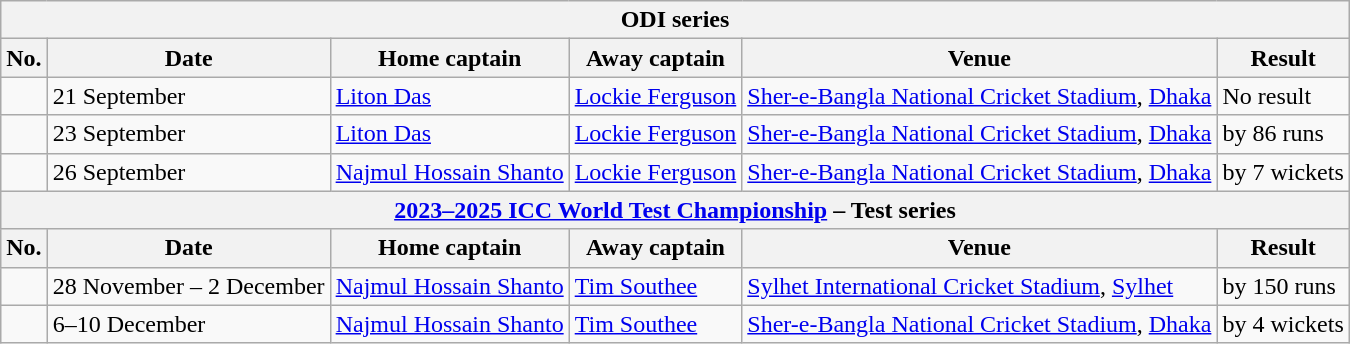<table class="wikitable">
<tr>
<th colspan="9">ODI series</th>
</tr>
<tr>
<th>No.</th>
<th>Date</th>
<th>Home captain</th>
<th>Away captain</th>
<th>Venue</th>
<th>Result</th>
</tr>
<tr>
<td></td>
<td>21 September</td>
<td><a href='#'>Liton Das</a></td>
<td><a href='#'>Lockie Ferguson</a></td>
<td><a href='#'>Sher-e-Bangla National Cricket Stadium</a>, <a href='#'>Dhaka</a></td>
<td>No result</td>
</tr>
<tr>
<td></td>
<td>23 September</td>
<td><a href='#'>Liton Das</a></td>
<td><a href='#'>Lockie Ferguson</a></td>
<td><a href='#'>Sher-e-Bangla National Cricket Stadium</a>, <a href='#'>Dhaka</a></td>
<td> by 86 runs</td>
</tr>
<tr>
<td></td>
<td>26 September</td>
<td><a href='#'>Najmul Hossain Shanto</a></td>
<td><a href='#'>Lockie Ferguson</a></td>
<td><a href='#'>Sher-e-Bangla National Cricket Stadium</a>, <a href='#'>Dhaka</a></td>
<td> by 7 wickets</td>
</tr>
<tr>
<th colspan="9"><a href='#'>2023–2025 ICC World Test Championship</a> – Test series</th>
</tr>
<tr>
<th>No.</th>
<th>Date</th>
<th>Home captain</th>
<th>Away captain</th>
<th>Venue</th>
<th>Result</th>
</tr>
<tr>
<td></td>
<td>28 November – 2 December</td>
<td><a href='#'>Najmul Hossain Shanto</a></td>
<td><a href='#'>Tim Southee</a></td>
<td><a href='#'>Sylhet International Cricket Stadium</a>, <a href='#'>Sylhet</a></td>
<td> by 150 runs</td>
</tr>
<tr>
<td></td>
<td>6–10 December</td>
<td><a href='#'>Najmul Hossain Shanto</a></td>
<td><a href='#'>Tim Southee</a></td>
<td><a href='#'>Sher-e-Bangla National Cricket Stadium</a>, <a href='#'>Dhaka</a></td>
<td> by 4 wickets</td>
</tr>
</table>
